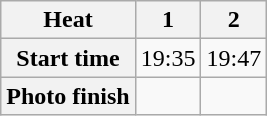<table class="wikitable" style="text-align:center">
<tr>
<th>Heat</th>
<th>1</th>
<th>2</th>
</tr>
<tr>
<th>Start time</th>
<td>19:35</td>
<td>19:47</td>
</tr>
<tr>
<th>Photo finish</th>
<td></td>
<td></td>
</tr>
</table>
